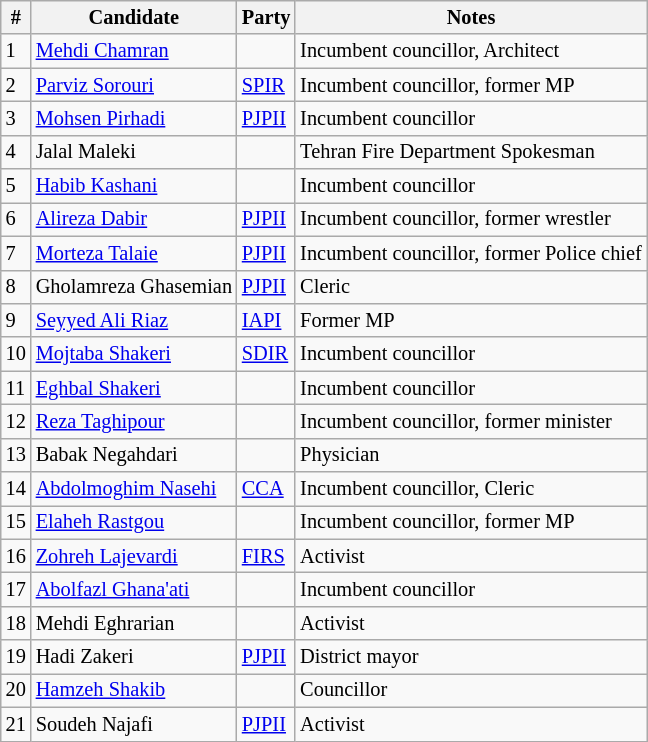<table class="wikitable" style="font-size: 85%;">
<tr>
<th>#</th>
<th>Candidate</th>
<th>Party</th>
<th>Notes</th>
</tr>
<tr>
<td>1</td>
<td><a href='#'>Mehdi Chamran</a></td>
<td></td>
<td>Incumbent councillor, Architect</td>
</tr>
<tr>
<td>2</td>
<td><a href='#'>Parviz Sorouri</a></td>
<td><a href='#'>SPIR</a></td>
<td>Incumbent councillor, former MP</td>
</tr>
<tr>
<td>3</td>
<td><a href='#'>Mohsen Pirhadi</a></td>
<td><a href='#'>PJPII</a></td>
<td>Incumbent councillor</td>
</tr>
<tr>
<td>4</td>
<td>Jalal Maleki</td>
<td></td>
<td>Tehran Fire Department Spokesman</td>
</tr>
<tr>
<td>5</td>
<td><a href='#'>Habib Kashani</a></td>
<td></td>
<td>Incumbent councillor</td>
</tr>
<tr>
<td>6</td>
<td><a href='#'>Alireza Dabir</a></td>
<td><a href='#'>PJPII</a></td>
<td>Incumbent councillor, former wrestler</td>
</tr>
<tr>
<td>7</td>
<td><a href='#'>Morteza Talaie</a></td>
<td><a href='#'>PJPII</a></td>
<td>Incumbent councillor, former Police chief</td>
</tr>
<tr>
<td>8</td>
<td>Gholamreza Ghasemian</td>
<td><a href='#'>PJPII</a></td>
<td>Cleric</td>
</tr>
<tr>
<td>9</td>
<td><a href='#'>Seyyed Ali Riaz</a></td>
<td><a href='#'>IAPI</a></td>
<td>Former MP</td>
</tr>
<tr>
<td>10</td>
<td><a href='#'>Mojtaba Shakeri</a></td>
<td><a href='#'>SDIR</a></td>
<td>Incumbent councillor</td>
</tr>
<tr>
<td>11</td>
<td><a href='#'>Eghbal Shakeri</a></td>
<td></td>
<td>Incumbent councillor</td>
</tr>
<tr>
<td>12</td>
<td><a href='#'>Reza Taghipour</a></td>
<td></td>
<td>Incumbent councillor, former minister</td>
</tr>
<tr>
<td>13</td>
<td>Babak Negahdari</td>
<td></td>
<td>Physician</td>
</tr>
<tr>
<td>14</td>
<td><a href='#'>Abdolmoghim Nasehi</a></td>
<td><a href='#'>CCA</a></td>
<td>Incumbent councillor, Cleric</td>
</tr>
<tr>
<td>15</td>
<td><a href='#'>Elaheh Rastgou</a></td>
<td></td>
<td>Incumbent councillor, former MP</td>
</tr>
<tr>
<td>16</td>
<td><a href='#'>Zohreh Lajevardi</a></td>
<td><a href='#'>FIRS</a></td>
<td>Activist</td>
</tr>
<tr>
<td>17</td>
<td><a href='#'>Abolfazl Ghana'ati</a></td>
<td></td>
<td>Incumbent councillor</td>
</tr>
<tr>
<td>18</td>
<td>Mehdi Eghrarian</td>
<td></td>
<td>Activist</td>
</tr>
<tr>
<td>19</td>
<td>Hadi Zakeri</td>
<td><a href='#'>PJPII</a></td>
<td>District mayor</td>
</tr>
<tr>
<td>20</td>
<td><a href='#'>Hamzeh Shakib</a></td>
<td></td>
<td>Councillor</td>
</tr>
<tr>
<td>21</td>
<td>Soudeh Najafi</td>
<td><a href='#'>PJPII</a></td>
<td>Activist</td>
</tr>
</table>
